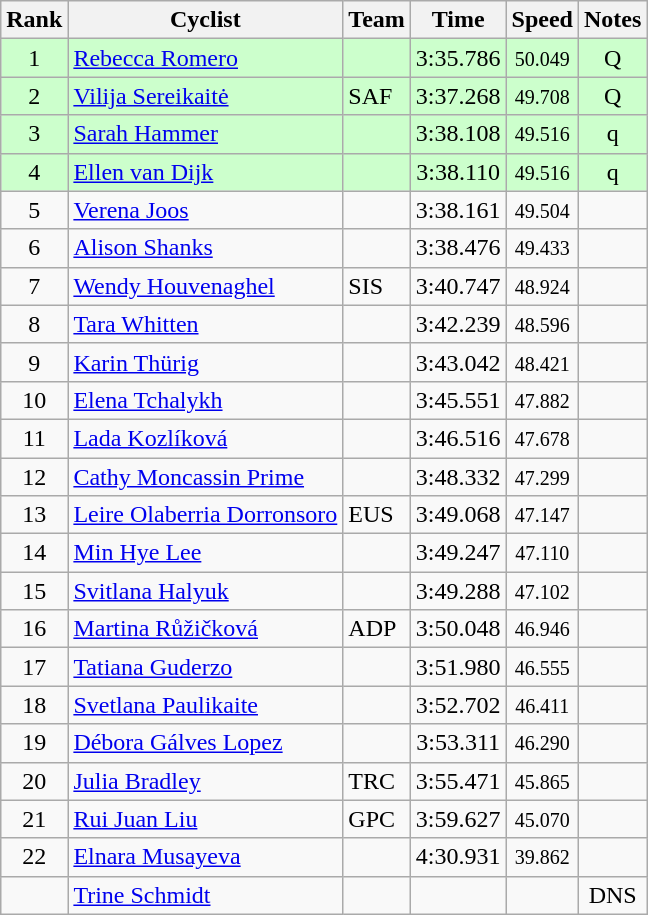<table class="wikitable sortable" style="text-align:center;">
<tr>
<th>Rank</th>
<th class="unsortable">Cyclist</th>
<th>Team</th>
<th>Time</th>
<th>Speed</th>
<th class="unsortable">Notes</th>
</tr>
<tr bgcolor=ccffcc>
<td align=center>1</td>
<td align="left"><a href='#'>Rebecca Romero</a></td>
<td align="left"></td>
<td>3:35.786</td>
<td><small>50.049</small></td>
<td>Q</td>
</tr>
<tr bgcolor=ccffcc>
<td align=center>2</td>
<td align="left"><a href='#'>Vilija Sereikaitė</a></td>
<td align="left">SAF</td>
<td>3:37.268</td>
<td><small>49.708</small></td>
<td>Q</td>
</tr>
<tr bgcolor=ccffcc>
<td align=center>3</td>
<td align="left"><a href='#'>Sarah Hammer</a></td>
<td align="left"></td>
<td>3:38.108</td>
<td><small>49.516</small></td>
<td>q</td>
</tr>
<tr bgcolor=ccffcc>
<td align=center>4</td>
<td align="left"><a href='#'>Ellen van Dijk</a></td>
<td align="left"></td>
<td>3:38.110</td>
<td><small>49.516</small></td>
<td>q</td>
</tr>
<tr>
<td align=center>5</td>
<td align="left"><a href='#'>Verena Joos</a></td>
<td align="left"></td>
<td>3:38.161</td>
<td><small>49.504</small></td>
<td></td>
</tr>
<tr>
<td align=center>6</td>
<td align="left"><a href='#'>Alison Shanks</a></td>
<td align="left"></td>
<td>3:38.476</td>
<td><small>49.433</small></td>
<td></td>
</tr>
<tr>
<td align=center>7</td>
<td align="left"><a href='#'>Wendy Houvenaghel</a></td>
<td align="left">SIS</td>
<td>3:40.747</td>
<td><small>48.924</small></td>
<td></td>
</tr>
<tr>
<td align=center>8</td>
<td align="left"><a href='#'>Tara Whitten</a></td>
<td align="left"></td>
<td>3:42.239</td>
<td><small>48.596</small></td>
<td></td>
</tr>
<tr>
<td align=center>9</td>
<td align="left"><a href='#'>Karin Thürig</a></td>
<td align="left"></td>
<td>3:43.042</td>
<td><small>48.421</small></td>
<td></td>
</tr>
<tr>
<td align=center>10</td>
<td align="left"><a href='#'>Elena Tchalykh</a></td>
<td align="left"></td>
<td>3:45.551</td>
<td><small>47.882</small></td>
<td></td>
</tr>
<tr>
<td align=center>11</td>
<td align="left"><a href='#'>Lada Kozlíková</a></td>
<td align="left"></td>
<td>3:46.516</td>
<td><small>47.678</small></td>
<td></td>
</tr>
<tr>
<td align=center>12</td>
<td align="left"><a href='#'>Cathy Moncassin Prime</a></td>
<td align="left"></td>
<td>3:48.332</td>
<td><small>47.299</small></td>
<td></td>
</tr>
<tr>
<td align=center>13</td>
<td align="left"><a href='#'>Leire Olaberria Dorronsoro</a></td>
<td align="left">EUS</td>
<td>3:49.068</td>
<td><small>47.147</small></td>
<td></td>
</tr>
<tr>
<td align=center>14</td>
<td align="left"><a href='#'>Min Hye Lee</a></td>
<td align="left"></td>
<td>3:49.247</td>
<td><small>47.110</small></td>
<td></td>
</tr>
<tr>
<td align=center>15</td>
<td align="left"><a href='#'>Svitlana Halyuk</a></td>
<td align="left"></td>
<td>3:49.288</td>
<td><small>47.102</small></td>
<td></td>
</tr>
<tr>
<td align=center>16</td>
<td align="left"><a href='#'>Martina Růžičková</a></td>
<td align="left">ADP</td>
<td>3:50.048</td>
<td><small>46.946</small></td>
<td></td>
</tr>
<tr>
<td align=center>17</td>
<td align="left"><a href='#'>Tatiana Guderzo</a></td>
<td align="left"></td>
<td>3:51.980</td>
<td><small>46.555</small></td>
<td></td>
</tr>
<tr>
<td align=center>18</td>
<td align="left"><a href='#'>Svetlana Paulikaite</a></td>
<td align="left"></td>
<td>3:52.702</td>
<td><small>46.411</small></td>
<td></td>
</tr>
<tr>
<td align=center>19</td>
<td align="left"><a href='#'>Débora Gálves Lopez</a></td>
<td align="left"></td>
<td>3:53.311</td>
<td><small>46.290</small></td>
<td></td>
</tr>
<tr>
<td align=center>20</td>
<td align="left"><a href='#'>Julia Bradley</a></td>
<td align="left">TRC</td>
<td>3:55.471</td>
<td><small>45.865</small></td>
<td></td>
</tr>
<tr>
<td align=center>21</td>
<td align="left"><a href='#'>Rui Juan Liu</a></td>
<td align="left">GPC</td>
<td>3:59.627</td>
<td><small>45.070</small></td>
<td></td>
</tr>
<tr>
<td align=center>22</td>
<td align="left"><a href='#'>Elnara Musayeva</a></td>
<td align="left"></td>
<td>4:30.931</td>
<td><small>39.862</small></td>
<td></td>
</tr>
<tr>
<td></td>
<td align="left"><a href='#'>Trine Schmidt</a></td>
<td align="left"></td>
<td></td>
<td></td>
<td>DNS</td>
</tr>
</table>
